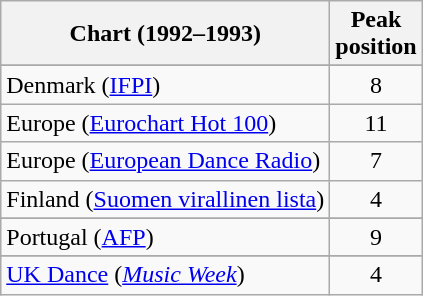<table class="wikitable sortable">
<tr>
<th>Chart (1992–1993)</th>
<th>Peak<br>position</th>
</tr>
<tr>
</tr>
<tr>
</tr>
<tr>
<td>Denmark (<a href='#'>IFPI</a>)</td>
<td style="text-align:center;">8</td>
</tr>
<tr>
<td>Europe (<a href='#'>Eurochart Hot 100</a>)</td>
<td style="text-align:center;">11</td>
</tr>
<tr>
<td>Europe (<a href='#'>European Dance Radio</a>)</td>
<td style="text-align:center;">7</td>
</tr>
<tr>
<td>Finland (<a href='#'>Suomen virallinen lista</a>)</td>
<td style="text-align:center;">4</td>
</tr>
<tr>
</tr>
<tr>
</tr>
<tr>
</tr>
<tr>
</tr>
<tr>
<td>Portugal (<a href='#'>AFP</a>)</td>
<td style="text-align:center;">9</td>
</tr>
<tr>
</tr>
<tr>
</tr>
<tr>
<td><a href='#'>UK Dance</a> (<em><a href='#'>Music Week</a></em>)</td>
<td style="text-align:center;">4</td>
</tr>
</table>
